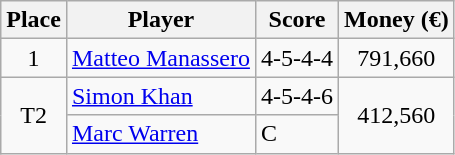<table class="wikitable">
<tr>
<th>Place</th>
<th>Player</th>
<th>Score</th>
<th>Money (€)</th>
</tr>
<tr>
<td align=center>1</td>
<td> <a href='#'>Matteo Manassero</a></td>
<td>4-5-4-4</td>
<td align=center>791,660</td>
</tr>
<tr>
<td align=center rowspan=2>T2</td>
<td> <a href='#'>Simon Khan</a></td>
<td>4-5-4-6</td>
<td align=center rowspan=2>412,560</td>
</tr>
<tr>
<td> <a href='#'>Marc Warren</a></td>
<td>C</td>
</tr>
</table>
